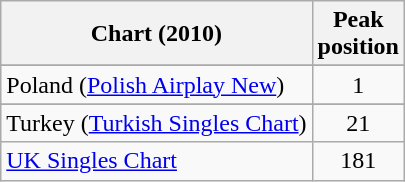<table class="wikitable sortable">
<tr>
<th align="left">Chart (2010)</th>
<th align="left">Peak<br>position</th>
</tr>
<tr>
</tr>
<tr>
</tr>
<tr>
</tr>
<tr>
</tr>
<tr>
<td>Poland (<a href='#'>Polish Airplay New</a>)</td>
<td align="center">1</td>
</tr>
<tr>
</tr>
<tr>
</tr>
<tr>
</tr>
<tr>
<td>Turkey (<a href='#'>Turkish Singles Chart</a>)</td>
<td style="text-align:center;">21</td>
</tr>
<tr>
<td><a href='#'>UK Singles Chart</a></td>
<td style="text-align:center;">181</td>
</tr>
</table>
